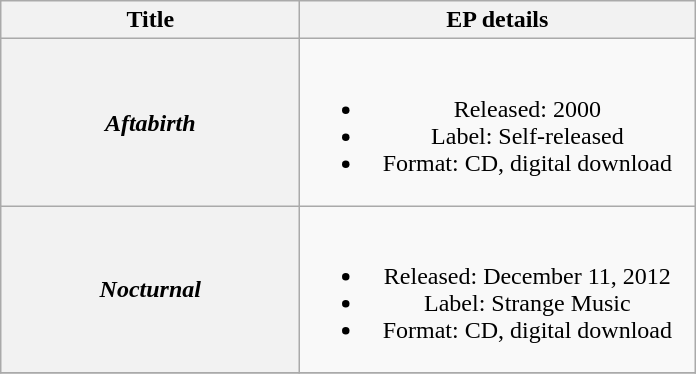<table class="wikitable plainrowheaders" style="text-align:center;">
<tr>
<th scope="col" rowspan="1" style="width:12em;">Title</th>
<th scope="col" rowspan="1" style="width:16em;">EP details</th>
</tr>
<tr>
<th scope="row"><em>Aftabirth</em></th>
<td><br><ul><li>Released: 2000</li><li>Label: Self-released</li><li>Format: CD, digital download</li></ul></td>
</tr>
<tr>
<th scope="row"><em>Nocturnal</em></th>
<td><br><ul><li>Released: December 11, 2012</li><li>Label: Strange Music</li><li>Format: CD, digital download</li></ul></td>
</tr>
<tr>
</tr>
</table>
